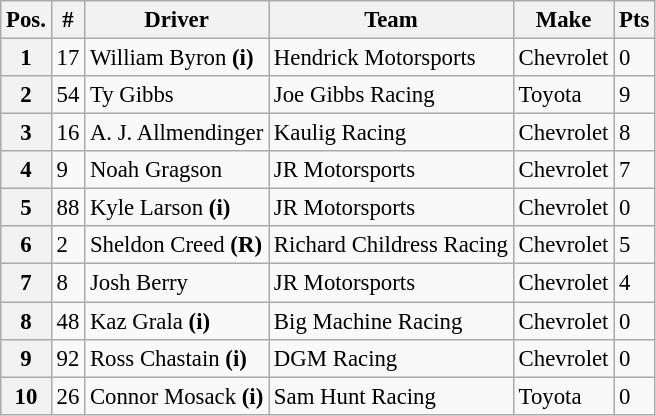<table class="wikitable" style="font-size:95%">
<tr>
<th>Pos.</th>
<th>#</th>
<th>Driver</th>
<th>Team</th>
<th>Make</th>
<th>Pts</th>
</tr>
<tr>
<th>1</th>
<td>17</td>
<td>William Byron <strong>(i)</strong></td>
<td>Hendrick Motorsports</td>
<td>Chevrolet</td>
<td>0</td>
</tr>
<tr>
<th>2</th>
<td>54</td>
<td>Ty Gibbs</td>
<td>Joe Gibbs Racing</td>
<td>Toyota</td>
<td>9</td>
</tr>
<tr>
<th>3</th>
<td>16</td>
<td>A. J. Allmendinger</td>
<td>Kaulig Racing</td>
<td>Chevrolet</td>
<td>8</td>
</tr>
<tr>
<th>4</th>
<td>9</td>
<td>Noah Gragson</td>
<td>JR Motorsports</td>
<td>Chevrolet</td>
<td>7</td>
</tr>
<tr>
<th>5</th>
<td>88</td>
<td>Kyle Larson <strong>(i)</strong></td>
<td>JR Motorsports</td>
<td>Chevrolet</td>
<td>0</td>
</tr>
<tr>
<th>6</th>
<td>2</td>
<td>Sheldon Creed <strong>(R)</strong></td>
<td>Richard Childress Racing</td>
<td>Chevrolet</td>
<td>5</td>
</tr>
<tr>
<th>7</th>
<td>8</td>
<td>Josh Berry</td>
<td>JR Motorsports</td>
<td>Chevrolet</td>
<td>4</td>
</tr>
<tr>
<th>8</th>
<td>48</td>
<td>Kaz Grala <strong>(i)</strong></td>
<td>Big Machine Racing</td>
<td>Chevrolet</td>
<td>0</td>
</tr>
<tr>
<th>9</th>
<td>92</td>
<td>Ross Chastain <strong>(i)</strong></td>
<td>DGM Racing</td>
<td>Chevrolet</td>
<td>0</td>
</tr>
<tr>
<th>10</th>
<td>26</td>
<td>Connor Mosack <strong>(i)</strong></td>
<td>Sam Hunt Racing</td>
<td>Toyota</td>
<td>0</td>
</tr>
</table>
